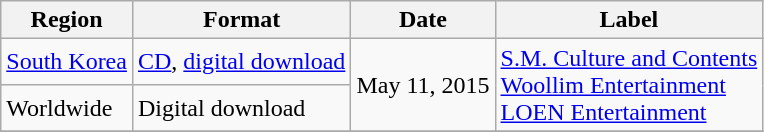<table class="wikitable">
<tr>
<th>Region</th>
<th>Format</th>
<th>Date</th>
<th>Label</th>
</tr>
<tr>
<td><a href='#'>South Korea</a></td>
<td><a href='#'>CD</a>, <a href='#'>digital download</a></td>
<td rowspan="2">May 11, 2015</td>
<td rowspan="2"><a href='#'>S.M. Culture and Contents</a><br><a href='#'>Woollim Entertainment</a><br><a href='#'>LOEN Entertainment</a></td>
</tr>
<tr>
<td>Worldwide</td>
<td>Digital download</td>
</tr>
<tr>
</tr>
</table>
